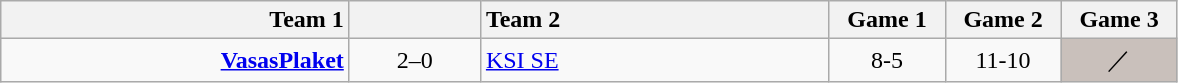<table class=wikitable style="text-align:center">
<tr>
<th style="width:225px; text-align:right;">Team 1</th>
<th style="width:80px;"></th>
<th style="width:225px; text-align:left;">Team 2</th>
<th style="width:70px;">Game 1</th>
<th style="width:70px;">Game 2</th>
<th style="width:70px;">Game 3</th>
</tr>
<tr>
<td align=right><strong><a href='#'>VasasPlaket</a></strong> </td>
<td>2–0</td>
<td align=left> <a href='#'>KSI SE</a></td>
<td>8-5</td>
<td>11-10</td>
<td bgcolor=#c9c0bb>／</td>
</tr>
</table>
